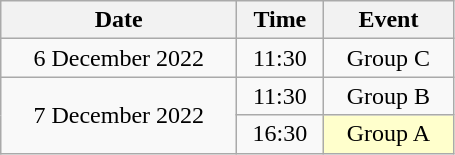<table class = "wikitable" style="text-align:center;">
<tr>
<th width=150>Date</th>
<th width=50>Time</th>
<th width=80>Event</th>
</tr>
<tr>
<td>6 December 2022</td>
<td>11:30</td>
<td>Group C</td>
</tr>
<tr>
<td rowspan=2>7 December 2022</td>
<td>11:30</td>
<td>Group B</td>
</tr>
<tr>
<td>16:30</td>
<td bgcolor=ffffcc>Group A</td>
</tr>
</table>
